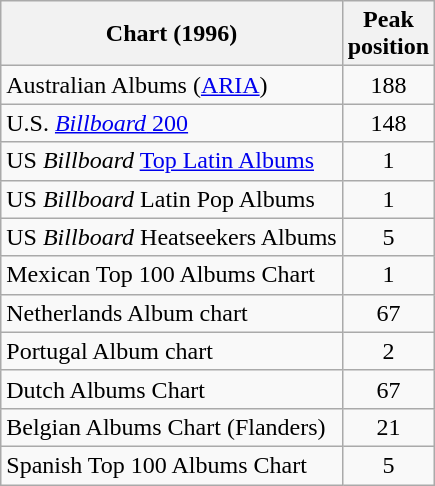<table class="wikitable">
<tr>
<th>Chart (1996)</th>
<th>Peak <br>position</th>
</tr>
<tr>
<td>Australian Albums (<a href='#'>ARIA</a>)</td>
<td style="text-align:center;">188</td>
</tr>
<tr>
<td>U.S. <a href='#'><em>Billboard</em> 200</a></td>
<td style="text-align:center;">148</td>
</tr>
<tr>
<td>US <em>Billboard</em> <a href='#'>Top Latin Albums</a></td>
<td style="text-align:center;">1</td>
</tr>
<tr>
<td>US <em>Billboard</em> Latin Pop Albums</td>
<td style="text-align:center;">1</td>
</tr>
<tr>
<td>US <em>Billboard</em> Heatseekers Albums</td>
<td style="text-align:center;">5</td>
</tr>
<tr>
<td>Mexican Top 100 Albums Chart</td>
<td style="text-align:center;">1</td>
</tr>
<tr>
<td>Netherlands Album chart</td>
<td style="text-align:center;">67</td>
</tr>
<tr>
<td>Portugal Album chart</td>
<td style="text-align:center;">2</td>
</tr>
<tr>
<td>Dutch Albums Chart</td>
<td style="text-align:center;">67</td>
</tr>
<tr>
<td>Belgian Albums Chart (Flanders)</td>
<td style="text-align:center;">21</td>
</tr>
<tr>
<td>Spanish Top 100 Albums Chart</td>
<td style="text-align:center;">5</td>
</tr>
</table>
